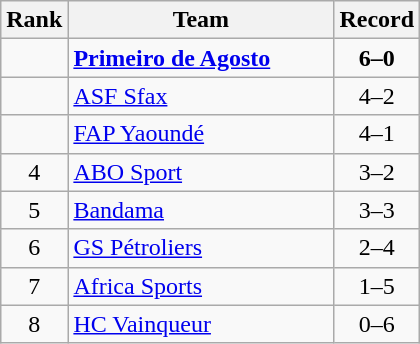<table class=wikitable style="text-align:center;">
<tr>
<th>Rank</th>
<th width=170>Team</th>
<th>Record</th>
</tr>
<tr>
<td></td>
<td align=left> <strong><a href='#'>Primeiro de Agosto</a></strong></td>
<td><strong>6–0</strong></td>
</tr>
<tr>
<td></td>
<td align=left> <a href='#'>ASF Sfax</a></td>
<td>4–2</td>
</tr>
<tr>
<td></td>
<td align=left> <a href='#'>FAP Yaoundé</a></td>
<td>4–1</td>
</tr>
<tr>
<td>4</td>
<td align=left> <a href='#'>ABO Sport</a></td>
<td>3–2</td>
</tr>
<tr>
<td>5</td>
<td align=left> <a href='#'>Bandama</a></td>
<td>3–3</td>
</tr>
<tr>
<td>6</td>
<td align=left> <a href='#'>GS Pétroliers</a></td>
<td>2–4</td>
</tr>
<tr>
<td>7</td>
<td align=left> <a href='#'>Africa Sports</a></td>
<td>1–5</td>
</tr>
<tr>
<td>8</td>
<td align=left> <a href='#'>HC Vainqueur</a></td>
<td>0–6</td>
</tr>
</table>
